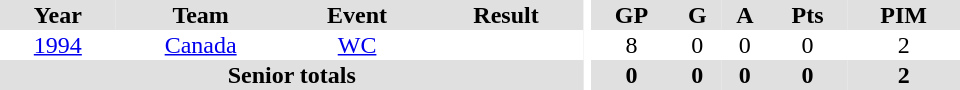<table border="0" cellpadding="1" cellspacing="0" ID="Table3" style="text-align:center; width:40em">
<tr ALIGN="center" bgcolor="#e0e0e0">
<th>Year</th>
<th>Team</th>
<th>Event</th>
<th>Result</th>
<th rowspan="99" bgcolor="#ffffff"></th>
<th>GP</th>
<th>G</th>
<th>A</th>
<th>Pts</th>
<th>PIM</th>
</tr>
<tr>
<td><a href='#'>1994</a></td>
<td><a href='#'>Canada</a></td>
<td><a href='#'>WC</a></td>
<td></td>
<td>8</td>
<td>0</td>
<td>0</td>
<td>0</td>
<td>2</td>
</tr>
<tr bgcolor="#e0e0e0">
<th colspan="4">Senior totals</th>
<th>0</th>
<th>0</th>
<th>0</th>
<th>0</th>
<th>2</th>
</tr>
</table>
